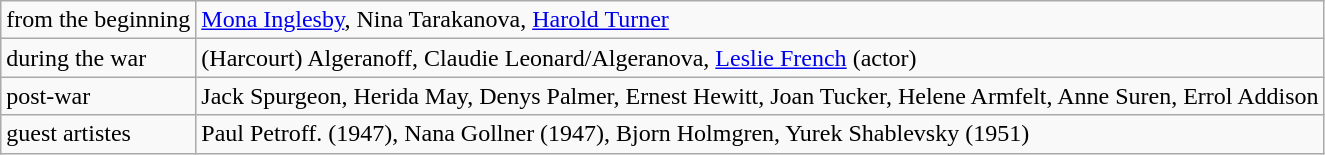<table class=wikitable>
<tr>
<td>from the beginning</td>
<td><a href='#'>Mona Inglesby</a>, Nina Tarakanova, <a href='#'>Harold Turner</a></td>
</tr>
<tr>
<td>during the war</td>
<td>(Harcourt) Algeranoff, Claudie Leonard/Algeranova, <a href='#'>Leslie French</a> (actor)</td>
</tr>
<tr>
<td>post-war</td>
<td>Jack Spurgeon, Herida May, Denys Palmer, Ernest Hewitt, Joan Tucker, Helene Armfelt, Anne Suren, Errol Addison</td>
</tr>
<tr>
<td>guest artistes</td>
<td>Paul Petroff. (1947), Nana Gollner (1947), Bjorn Holmgren, Yurek Shablevsky (1951)</td>
</tr>
</table>
